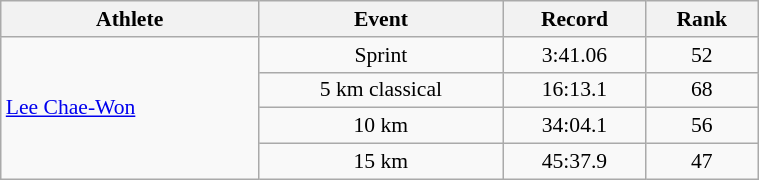<table class=wikitable style="font-size:90%; text-align:center; width:40%">
<tr>
<th>Athlete</th>
<th>Event</th>
<th>Record</th>
<th>Rank</th>
</tr>
<tr>
<td rowspan=4 align=left><a href='#'>Lee Chae-Won</a></td>
<td>Sprint</td>
<td>3:41.06</td>
<td>52</td>
</tr>
<tr>
<td>5 km classical</td>
<td>16:13.1</td>
<td>68</td>
</tr>
<tr>
<td>10 km</td>
<td>34:04.1</td>
<td>56</td>
</tr>
<tr>
<td>15 km</td>
<td>45:37.9</td>
<td>47</td>
</tr>
</table>
